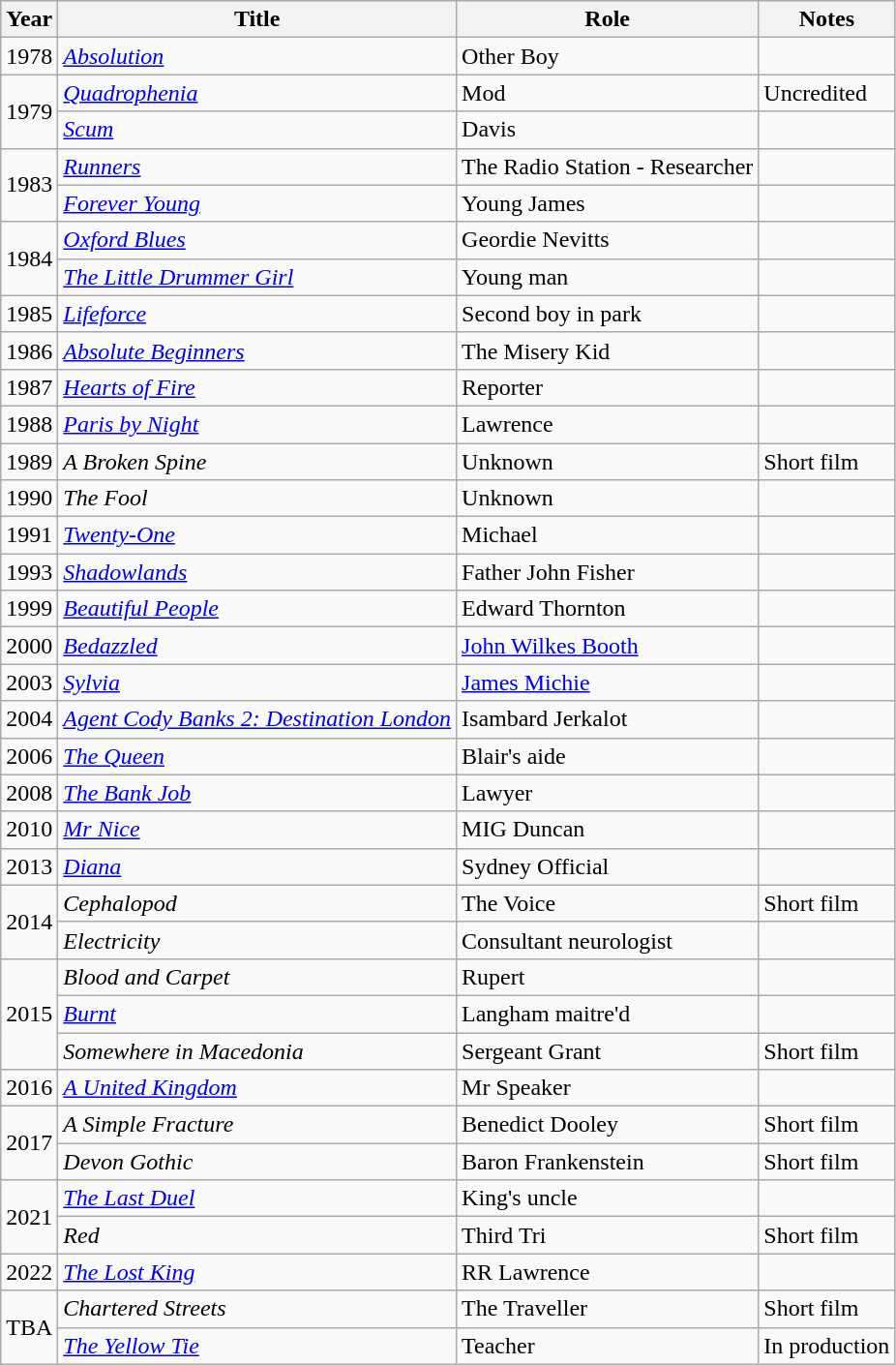<table class="wikitable">
<tr>
<th>Year</th>
<th>Title</th>
<th>Role</th>
<th>Notes</th>
</tr>
<tr>
<td>1978</td>
<td><a href='#'><em>Absolution</em></a></td>
<td>Other Boy</td>
<td></td>
</tr>
<tr>
<td rowspan="2">1979</td>
<td><a href='#'><em>Quadrophenia</em></a></td>
<td>Mod</td>
<td>Uncredited</td>
</tr>
<tr>
<td><a href='#'><em>Scum</em></a></td>
<td>Davis</td>
<td></td>
</tr>
<tr>
<td rowspan="2">1983</td>
<td><a href='#'><em>Runners</em></a></td>
<td>The Radio Station - Researcher</td>
<td></td>
</tr>
<tr>
<td><a href='#'><em>Forever Young</em></a></td>
<td>Young James</td>
<td></td>
</tr>
<tr>
<td rowspan="2">1984</td>
<td><em><a href='#'>Oxford Blues</a></em></td>
<td>Geordie Nevitts</td>
<td></td>
</tr>
<tr>
<td><a href='#'><em>The Little Drummer Girl</em></a></td>
<td>Young man</td>
<td></td>
</tr>
<tr>
<td>1985</td>
<td><a href='#'><em>Lifeforce</em></a></td>
<td>Second boy in park</td>
<td></td>
</tr>
<tr>
<td>1986</td>
<td><a href='#'><em>Absolute Beginners</em></a></td>
<td>The Misery Kid</td>
<td></td>
</tr>
<tr>
<td>1987</td>
<td><em><a href='#'>Hearts of Fire</a></em></td>
<td>Reporter</td>
<td></td>
</tr>
<tr>
<td>1988</td>
<td><a href='#'><em>Paris by Night</em></a></td>
<td>Lawrence</td>
<td></td>
</tr>
<tr>
<td>1989</td>
<td><em>A Broken Spine</em></td>
<td>Unknown</td>
<td>Short film</td>
</tr>
<tr>
<td>1990</td>
<td><em>The Fool</em></td>
<td>Unknown</td>
<td></td>
</tr>
<tr>
<td>1991</td>
<td><a href='#'><em>Twenty-One</em></a></td>
<td>Michael</td>
<td></td>
</tr>
<tr>
<td>1993</td>
<td><a href='#'><em>Shadowlands</em></a></td>
<td>Father John Fisher</td>
<td></td>
</tr>
<tr>
<td>1999</td>
<td><a href='#'><em>Beautiful People</em></a></td>
<td>Edward Thornton</td>
<td></td>
</tr>
<tr>
<td>2000</td>
<td><a href='#'><em>Bedazzled</em></a></td>
<td><a href='#'>John Wilkes Booth</a></td>
<td></td>
</tr>
<tr>
<td>2003</td>
<td><a href='#'><em>Sylvia</em></a></td>
<td><a href='#'>James Michie</a></td>
<td></td>
</tr>
<tr>
<td>2004</td>
<td><em><a href='#'>Agent Cody Banks 2: Destination London</a></em></td>
<td>Isambard Jerkalot</td>
<td></td>
</tr>
<tr>
<td>2006</td>
<td><a href='#'><em>The Queen</em></a></td>
<td>Blair's aide</td>
<td></td>
</tr>
<tr>
<td>2008</td>
<td><em><a href='#'>The Bank Job</a></em></td>
<td>Lawyer</td>
<td></td>
</tr>
<tr>
<td>2010</td>
<td><a href='#'><em>Mr Nice</em></a></td>
<td>MIG Duncan</td>
<td></td>
</tr>
<tr>
<td>2013</td>
<td><a href='#'><em>Diana</em></a></td>
<td>Sydney Official</td>
<td></td>
</tr>
<tr>
<td rowspan="2">2014</td>
<td><em>Cephalopod</em></td>
<td>The Voice</td>
<td>Short film</td>
</tr>
<tr>
<td><em>Electricity</em></td>
<td>Consultant neurologist</td>
<td></td>
</tr>
<tr>
<td rowspan="3">2015</td>
<td><em>Blood and Carpet</em></td>
<td>Rupert</td>
<td></td>
</tr>
<tr>
<td><a href='#'><em>Burnt</em></a></td>
<td>Langham maitre'd</td>
<td></td>
</tr>
<tr>
<td><em>Somewhere in Macedonia</em></td>
<td>Sergeant Grant</td>
<td>Short film</td>
</tr>
<tr>
<td>2016</td>
<td><em><a href='#'>A United Kingdom</a></em></td>
<td>Mr Speaker</td>
<td></td>
</tr>
<tr>
<td rowspan="2">2017</td>
<td><em>A Simple Fracture</em></td>
<td>Benedict Dooley</td>
<td>Short film</td>
</tr>
<tr>
<td><em>Devon Gothic</em></td>
<td>Baron Frankenstein</td>
<td>Short film</td>
</tr>
<tr>
<td rowspan="2">2021</td>
<td><a href='#'><em>The Last Duel</em></a></td>
<td>King's uncle</td>
<td></td>
</tr>
<tr>
<td><em>Red</em></td>
<td>Third Tri</td>
<td>Short film</td>
</tr>
<tr>
<td>2022</td>
<td><em><a href='#'>The Lost King</a></em></td>
<td>RR Lawrence</td>
</tr>
<tr>
<td rowspan="2">TBA</td>
<td><em>Chartered Streets</em></td>
<td>The Traveller</td>
<td>Short film</td>
</tr>
<tr>
<td><em><a href='#'>The Yellow Tie</a></em></td>
<td>Teacher</td>
<td>In production</td>
</tr>
</table>
